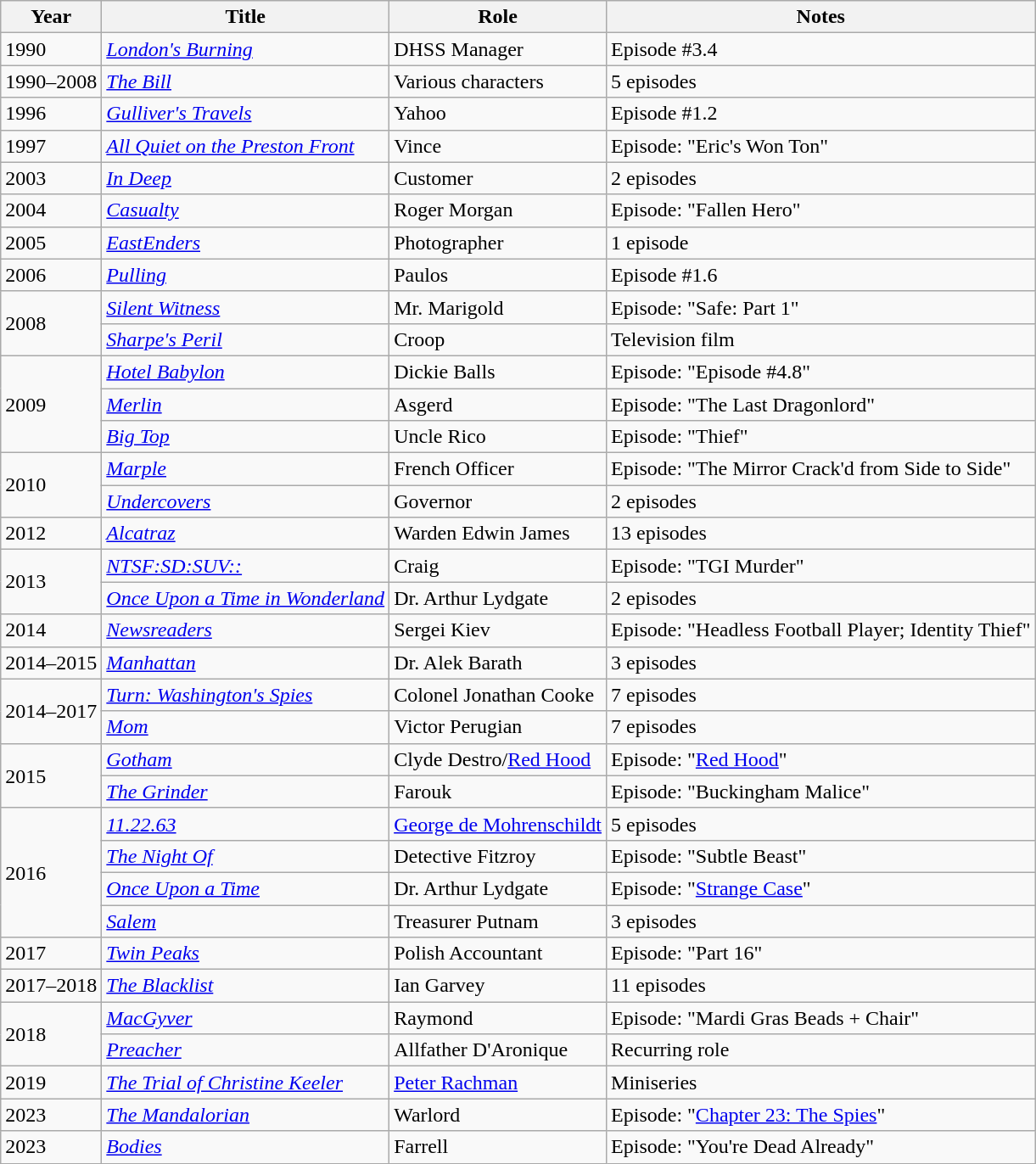<table class="wikitable sortable">
<tr>
<th>Year</th>
<th>Title</th>
<th>Role</th>
<th class="unsortable">Notes</th>
</tr>
<tr>
<td>1990</td>
<td><em><a href='#'>London's Burning</a></em></td>
<td>DHSS Manager</td>
<td>Episode #3.4</td>
</tr>
<tr>
<td>1990–2008</td>
<td><em><a href='#'>The Bill</a></em></td>
<td>Various characters</td>
<td>5 episodes</td>
</tr>
<tr>
<td>1996</td>
<td><em><a href='#'>Gulliver's Travels</a></em></td>
<td>Yahoo</td>
<td>Episode #1.2</td>
</tr>
<tr>
<td>1997</td>
<td><em><a href='#'>All Quiet on the Preston Front</a></em></td>
<td>Vince</td>
<td>Episode: "Eric's Won Ton"</td>
</tr>
<tr>
<td>2003</td>
<td><em><a href='#'>In Deep</a></em></td>
<td>Customer</td>
<td>2 episodes</td>
</tr>
<tr>
<td>2004</td>
<td><em><a href='#'>Casualty</a></em></td>
<td>Roger Morgan</td>
<td>Episode: "Fallen Hero"</td>
</tr>
<tr>
<td>2005</td>
<td><em><a href='#'>EastEnders</a></em></td>
<td>Photographer</td>
<td>1 episode</td>
</tr>
<tr>
<td>2006</td>
<td><em><a href='#'>Pulling</a></em></td>
<td>Paulos</td>
<td>Episode #1.6</td>
</tr>
<tr>
<td rowspan="2">2008</td>
<td><em><a href='#'>Silent Witness</a></em></td>
<td>Mr. Marigold</td>
<td>Episode: "Safe: Part 1"</td>
</tr>
<tr>
<td><em><a href='#'>Sharpe's Peril</a></em></td>
<td>Croop</td>
<td>Television film</td>
</tr>
<tr>
<td rowspan="3">2009</td>
<td><em><a href='#'>Hotel Babylon</a></em></td>
<td>Dickie Balls</td>
<td>Episode: "Episode #4.8"</td>
</tr>
<tr>
<td><em><a href='#'>Merlin</a></em></td>
<td>Asgerd</td>
<td>Episode: "The Last Dragonlord"</td>
</tr>
<tr>
<td><em><a href='#'>Big Top</a></em></td>
<td>Uncle Rico</td>
<td>Episode: "Thief"</td>
</tr>
<tr>
<td rowspan="2">2010</td>
<td><em><a href='#'>Marple</a></em></td>
<td>French Officer</td>
<td>Episode: "The Mirror Crack'd from Side to Side"</td>
</tr>
<tr>
<td><em><a href='#'>Undercovers</a></em></td>
<td>Governor</td>
<td>2 episodes</td>
</tr>
<tr>
<td>2012</td>
<td><em><a href='#'>Alcatraz</a></em></td>
<td>Warden Edwin James</td>
<td>13 episodes</td>
</tr>
<tr>
<td rowspan="2">2013</td>
<td><em><a href='#'>NTSF:SD:SUV::</a></em></td>
<td>Craig</td>
<td>Episode: "TGI Murder"</td>
</tr>
<tr>
<td><em><a href='#'>Once Upon a Time in Wonderland</a></em></td>
<td>Dr. Arthur Lydgate</td>
<td>2 episodes</td>
</tr>
<tr>
<td>2014</td>
<td><em><a href='#'>Newsreaders</a></em></td>
<td>Sergei Kiev</td>
<td>Episode: "Headless Football Player; Identity Thief"</td>
</tr>
<tr>
<td>2014–2015</td>
<td><em><a href='#'>Manhattan</a></em></td>
<td>Dr. Alek Barath</td>
<td>3 episodes</td>
</tr>
<tr>
<td rowspan="2">2014–2017</td>
<td><em><a href='#'>Turn: Washington's Spies</a></em></td>
<td>Colonel Jonathan Cooke</td>
<td>7 episodes</td>
</tr>
<tr>
<td><em><a href='#'>Mom</a></em></td>
<td>Victor Perugian</td>
<td>7 episodes</td>
</tr>
<tr>
<td rowspan="2">2015</td>
<td><em><a href='#'>Gotham</a></em></td>
<td>Clyde Destro/<a href='#'>Red Hood</a></td>
<td>Episode: "<a href='#'>Red Hood</a>"</td>
</tr>
<tr>
<td><em><a href='#'>The Grinder</a></em></td>
<td>Farouk</td>
<td>Episode: "Buckingham Malice"</td>
</tr>
<tr>
<td rowspan="4">2016</td>
<td><em><a href='#'>11.22.63</a></em></td>
<td><a href='#'>George de Mohrenschildt</a></td>
<td>5 episodes</td>
</tr>
<tr>
<td><em><a href='#'>The Night Of</a></em></td>
<td>Detective Fitzroy</td>
<td>Episode: "Subtle Beast"</td>
</tr>
<tr>
<td><em><a href='#'>Once Upon a Time</a></em></td>
<td>Dr. Arthur Lydgate</td>
<td>Episode: "<a href='#'>Strange Case</a>"</td>
</tr>
<tr>
<td><em><a href='#'>Salem</a></em></td>
<td>Treasurer Putnam</td>
<td>3 episodes</td>
</tr>
<tr>
<td>2017</td>
<td><em><a href='#'>Twin Peaks</a></em></td>
<td>Polish Accountant</td>
<td>Episode: "Part 16"</td>
</tr>
<tr>
<td>2017–2018</td>
<td><em><a href='#'>The Blacklist</a></em></td>
<td>Ian Garvey</td>
<td>11 episodes</td>
</tr>
<tr>
<td rowspan="2">2018</td>
<td><em><a href='#'>MacGyver</a></em></td>
<td>Raymond</td>
<td>Episode: "Mardi Gras Beads + Chair"</td>
</tr>
<tr>
<td><em><a href='#'>Preacher</a></em></td>
<td>Allfather D'Aronique</td>
<td>Recurring role</td>
</tr>
<tr>
<td>2019</td>
<td><em><a href='#'>The Trial of Christine Keeler</a></em></td>
<td><a href='#'>Peter Rachman</a></td>
<td>Miniseries</td>
</tr>
<tr>
<td>2023</td>
<td><em><a href='#'>The Mandalorian</a></em></td>
<td>Warlord</td>
<td>Episode: "<a href='#'>Chapter 23: The Spies</a>"</td>
</tr>
<tr>
<td>2023</td>
<td><em><a href='#'>Bodies</a></em></td>
<td>Farrell</td>
<td>Episode: "You're Dead Already"</td>
</tr>
</table>
